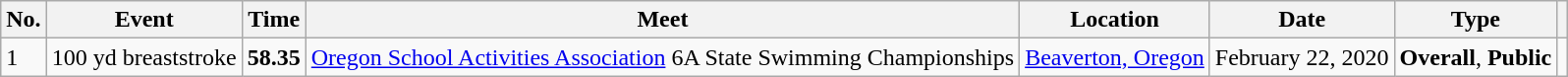<table class="wikitable">
<tr>
<th>No.</th>
<th>Event</th>
<th>Time</th>
<th>Meet</th>
<th>Location</th>
<th>Date</th>
<th>Type</th>
<th></th>
</tr>
<tr>
<td>1</td>
<td>100 yd breaststroke</td>
<td style="text-align:center;"><strong>58.35</strong></td>
<td><a href='#'>Oregon School Activities Association</a> 6A State Swimming Championships</td>
<td><a href='#'>Beaverton, Oregon</a></td>
<td>February 22, 2020</td>
<td style="text-align:center;"><strong>Overall</strong>, <strong>Public</strong></td>
<td style="text-align:center;"></td>
</tr>
</table>
